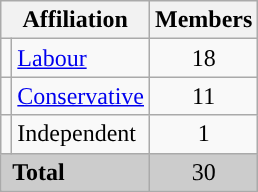<table class="wikitable">
<tr>
<th colspan="2">Affiliation</th>
<th>Members</th>
</tr>
<tr>
<td style="color:inherit;background:"></td>
<td><a href='#'>Labour</a></td>
<td style="text-align:center;">18</td>
</tr>
<tr>
<td style="color:inherit;background:"></td>
<td><a href='#'>Conservative</a></td>
<td style="text-align:center;">11</td>
</tr>
<tr>
<td style="color:inherit;background:"></td>
<td>Independent</td>
<td style="text-align:center;">1</td>
</tr>
<tr style="background:#ccc;">
<td colspan="2"> <strong>Total</strong></td>
<td style="text-align:center;">30</td>
</tr>
</table>
